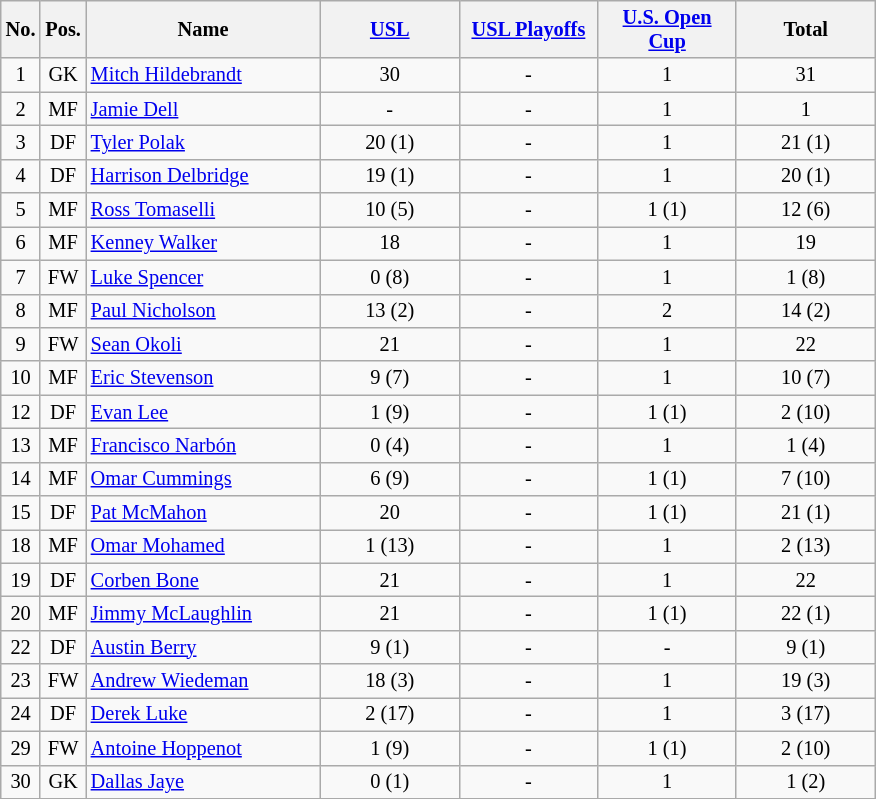<table class="wikitable sortable alternance" style="text-align:center; font-size:85%;">
<tr>
<th rowspan="1">No.</th>
<th rowspan="1">Pos.</th>
<th rowspan="1" style="width:150px;">Name</th>
<th style="width:86px;"><a href='#'>USL</a></th>
<th style="width:86px;"><a href='#'>USL Playoffs</a></th>
<th style="width:86px;"><a href='#'>U.S. Open Cup</a></th>
<th style="width:86px;">Total</th>
</tr>
<tr>
<td>1</td>
<td>GK</td>
<td align=left> <a href='#'>Mitch Hildebrandt</a></td>
<td>30</td>
<td>-</td>
<td>1</td>
<td>31</td>
</tr>
<tr>
<td>2</td>
<td>MF</td>
<td align=left> <a href='#'>Jamie Dell</a></td>
<td>-</td>
<td>-</td>
<td>1</td>
<td>1</td>
</tr>
<tr>
<td>3</td>
<td>DF</td>
<td align=left> <a href='#'>Tyler Polak</a></td>
<td>20 (1)</td>
<td>-</td>
<td>1</td>
<td>21 (1)</td>
</tr>
<tr>
<td>4</td>
<td>DF</td>
<td align=left> <a href='#'>Harrison Delbridge</a></td>
<td>19 (1)</td>
<td>-</td>
<td>1</td>
<td>20 (1)</td>
</tr>
<tr>
<td>5</td>
<td>MF</td>
<td align=left> <a href='#'>Ross Tomaselli</a></td>
<td>10 (5)</td>
<td>-</td>
<td>1 (1)</td>
<td>12 (6)</td>
</tr>
<tr>
<td>6</td>
<td>MF</td>
<td align=left> <a href='#'>Kenney Walker</a></td>
<td>18</td>
<td>-</td>
<td>1</td>
<td>19</td>
</tr>
<tr>
<td>7</td>
<td>FW</td>
<td align=left> <a href='#'>Luke Spencer</a></td>
<td>0 (8)</td>
<td>-</td>
<td>1</td>
<td>1 (8)</td>
</tr>
<tr>
<td>8</td>
<td>MF</td>
<td align=left> <a href='#'>Paul Nicholson</a></td>
<td>13 (2)</td>
<td>-</td>
<td>2</td>
<td>14 (2)</td>
</tr>
<tr>
<td>9</td>
<td>FW</td>
<td align=left> <a href='#'>Sean Okoli</a></td>
<td>21</td>
<td>-</td>
<td>1</td>
<td>22</td>
</tr>
<tr>
<td>10</td>
<td>MF</td>
<td align=left> <a href='#'>Eric Stevenson</a></td>
<td>9 (7)</td>
<td>-</td>
<td>1</td>
<td>10 (7)</td>
</tr>
<tr>
<td>12</td>
<td>DF</td>
<td align=left> <a href='#'>Evan Lee</a></td>
<td>1 (9)</td>
<td>-</td>
<td>1 (1)</td>
<td>2 (10)</td>
</tr>
<tr>
<td>13</td>
<td>MF</td>
<td align=left> <a href='#'>Francisco Narbón</a></td>
<td>0 (4)</td>
<td>-</td>
<td>1</td>
<td>1 (4)</td>
</tr>
<tr>
<td>14</td>
<td>MF</td>
<td align=left> <a href='#'>Omar Cummings</a></td>
<td>6 (9)</td>
<td>-</td>
<td>1 (1)</td>
<td>7 (10)</td>
</tr>
<tr>
<td>15</td>
<td>DF</td>
<td align=left> <a href='#'>Pat McMahon</a></td>
<td>20</td>
<td>-</td>
<td>1 (1)</td>
<td>21 (1)</td>
</tr>
<tr>
<td>18</td>
<td>MF</td>
<td align=left> <a href='#'>Omar Mohamed</a></td>
<td>1 (13)</td>
<td>-</td>
<td>1</td>
<td>2 (13)</td>
</tr>
<tr>
<td>19</td>
<td>DF</td>
<td align=left> <a href='#'>Corben Bone</a></td>
<td>21</td>
<td>-</td>
<td>1</td>
<td>22</td>
</tr>
<tr>
<td>20</td>
<td>MF</td>
<td align=left> <a href='#'>Jimmy McLaughlin</a></td>
<td>21</td>
<td>-</td>
<td>1 (1)</td>
<td>22 (1)</td>
</tr>
<tr>
<td>22</td>
<td>DF</td>
<td align=left> <a href='#'>Austin Berry</a></td>
<td>9 (1)</td>
<td>-</td>
<td>-</td>
<td>9 (1)</td>
</tr>
<tr>
<td>23</td>
<td>FW</td>
<td align=left> <a href='#'>Andrew Wiedeman</a></td>
<td>18 (3)</td>
<td>-</td>
<td>1</td>
<td>19 (3)</td>
</tr>
<tr>
<td>24</td>
<td>DF</td>
<td align=left> <a href='#'>Derek Luke</a></td>
<td>2 (17)</td>
<td>-</td>
<td>1</td>
<td>3 (17)</td>
</tr>
<tr>
<td>29</td>
<td>FW</td>
<td align=left> <a href='#'>Antoine Hoppenot</a></td>
<td>1 (9)</td>
<td>-</td>
<td>1 (1)</td>
<td>2 (10)</td>
</tr>
<tr>
<td>30</td>
<td>GK</td>
<td align=left> <a href='#'>Dallas Jaye</a></td>
<td>0 (1)</td>
<td>-</td>
<td>1</td>
<td>1 (2)</td>
</tr>
<tr>
</tr>
</table>
